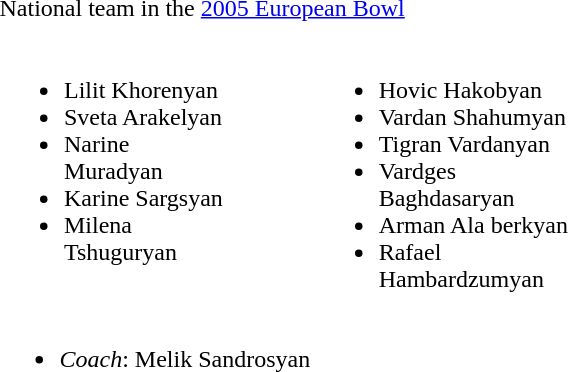<table>
<tr>
<td width="400" style="margin: 0 0 0 0" valig=top><br>National team in the <a href='#'>2005 European Bowl</a><table>
<tr>
<td valign="top"><br><ul><li>Lilit Khorenyan</li><li>Sveta Arakelyan</li><li>Narine Muradyan</li><li>Karine Sargsyan</li><li>Milena Tshuguryan</li></ul></td>
<td width="50"> </td>
<td valign="top"><br><ul><li>Hovic Hakobyan</li><li>Vardan Shahumyan</li><li>Tigran Vardanyan</li><li>Vardges Baghdasaryan</li><li>Arman Ala berkyan</li><li>Rafael Hambardzumyan</li></ul></td>
</tr>
</table>
<ul><li><em>Coach</em>: Melik Sandrosyan</li></ul></td>
</tr>
</table>
